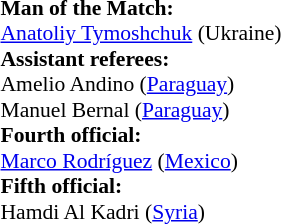<table width=50% style="font-size: 90%">
<tr>
<td><br><strong>Man of the Match:</strong>
<br><a href='#'>Anatoliy Tymoshchuk</a> (Ukraine)<br><strong>Assistant referees:</strong>
<br>Amelio Andino (<a href='#'>Paraguay</a>)
<br>Manuel Bernal (<a href='#'>Paraguay</a>)
<br><strong>Fourth official:</strong>
<br><a href='#'>Marco Rodríguez</a> (<a href='#'>Mexico</a>)
<br><strong>Fifth official:</strong>
<br>Hamdi Al Kadri (<a href='#'>Syria</a>)</td>
</tr>
</table>
